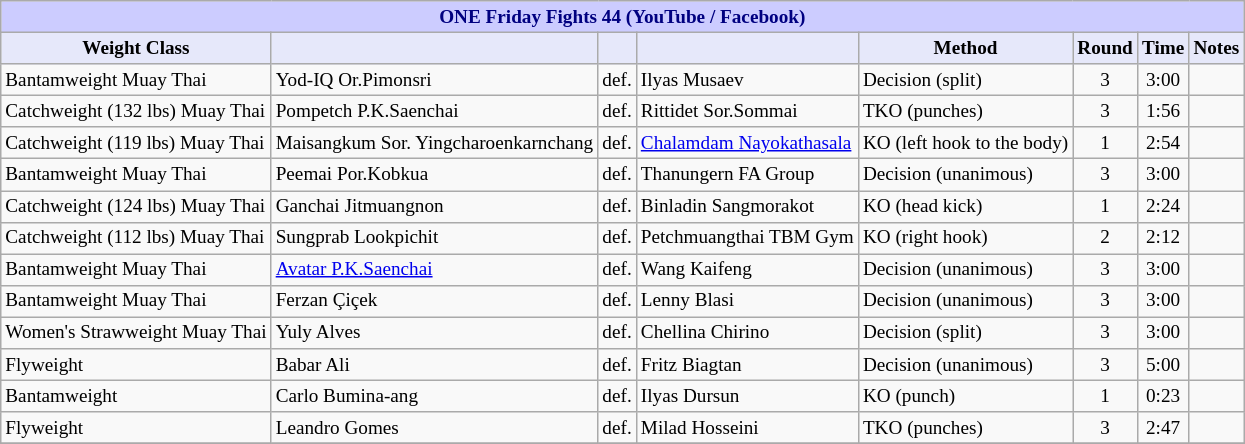<table class="wikitable" style="font-size: 80%;">
<tr>
<th colspan="8" style="background-color: #ccf; color: #000080; text-align: center;"><strong>ONE Friday Fights 44 (YouTube / Facebook)</strong></th>
</tr>
<tr>
<th colspan="1" style="background-color: #E6E8FA; color: #000000; text-align: center;">Weight Class</th>
<th colspan="1" style="background-color: #E6E8FA; color: #000000; text-align: center;"></th>
<th colspan="1" style="background-color: #E6E8FA; color: #000000; text-align: center;"></th>
<th colspan="1" style="background-color: #E6E8FA; color: #000000; text-align: center;"></th>
<th colspan="1" style="background-color: #E6E8FA; color: #000000; text-align: center;">Method</th>
<th colspan="1" style="background-color: #E6E8FA; color: #000000; text-align: center;">Round</th>
<th colspan="1" style="background-color: #E6E8FA; color: #000000; text-align: center;">Time</th>
<th colspan="1" style="background-color: #E6E8FA; color: #000000; text-align: center;">Notes</th>
</tr>
<tr>
<td>Bantamweight Muay Thai</td>
<td> Yod-IQ Or.Pimonsri</td>
<td>def.</td>
<td> Ilyas Musaev</td>
<td>Decision (split)</td>
<td align=center>3</td>
<td align=center>3:00</td>
<td></td>
</tr>
<tr>
<td>Catchweight (132 lbs) Muay Thai</td>
<td> Pompetch P.K.Saenchai</td>
<td>def.</td>
<td> Rittidet Sor.Sommai</td>
<td>TKO (punches)</td>
<td align=center>3</td>
<td align=center>1:56</td>
<td></td>
</tr>
<tr>
<td>Catchweight (119 lbs) Muay Thai</td>
<td> Maisangkum Sor. Yingcharoenkarnchang</td>
<td>def.</td>
<td> <a href='#'>Chalamdam Nayokathasala</a></td>
<td>KO (left hook to the body)</td>
<td align=center>1</td>
<td align=center>2:54</td>
<td></td>
</tr>
<tr>
<td>Bantamweight Muay Thai</td>
<td> Peemai Por.Kobkua</td>
<td>def.</td>
<td> Thanungern FA Group</td>
<td>Decision (unanimous)</td>
<td align=center>3</td>
<td align=center>3:00</td>
<td></td>
</tr>
<tr>
<td>Catchweight (124 lbs) Muay Thai</td>
<td> Ganchai Jitmuangnon</td>
<td>def.</td>
<td> Binladin Sangmorakot</td>
<td>KO (head kick)</td>
<td align=center>1</td>
<td align=center>2:24</td>
<td></td>
</tr>
<tr>
<td>Catchweight (112 lbs) Muay Thai</td>
<td> Sungprab Lookpichit</td>
<td>def.</td>
<td> Petchmuangthai TBM Gym</td>
<td>KO (right hook)</td>
<td align=center>2</td>
<td align=center>2:12</td>
<td></td>
</tr>
<tr>
<td>Bantamweight Muay Thai</td>
<td> <a href='#'>Avatar P.K.Saenchai</a></td>
<td>def.</td>
<td> Wang Kaifeng</td>
<td>Decision (unanimous)</td>
<td align=center>3</td>
<td align=center>3:00</td>
<td></td>
</tr>
<tr>
<td>Bantamweight Muay Thai</td>
<td> Ferzan Çiçek</td>
<td>def.</td>
<td> Lenny Blasi</td>
<td>Decision (unanimous)</td>
<td align=center>3</td>
<td align=center>3:00</td>
<td></td>
</tr>
<tr>
<td>Women's Strawweight Muay Thai</td>
<td> Yuly Alves</td>
<td>def.</td>
<td> Chellina Chirino</td>
<td>Decision (split)</td>
<td align=center>3</td>
<td align=center>3:00</td>
<td></td>
</tr>
<tr>
<td>Flyweight</td>
<td> Babar Ali</td>
<td>def.</td>
<td> Fritz Biagtan</td>
<td>Decision (unanimous)</td>
<td align=center>3</td>
<td align=center>5:00</td>
<td></td>
</tr>
<tr>
<td>Bantamweight</td>
<td> Carlo Bumina-ang</td>
<td>def.</td>
<td> Ilyas Dursun</td>
<td>KO (punch)</td>
<td align=center>1</td>
<td align=center>0:23</td>
<td></td>
</tr>
<tr>
<td>Flyweight</td>
<td> Leandro Gomes</td>
<td>def.</td>
<td> Milad Hosseini</td>
<td>TKO (punches)</td>
<td align=center>3</td>
<td align=center>2:47</td>
<td></td>
</tr>
<tr>
</tr>
</table>
